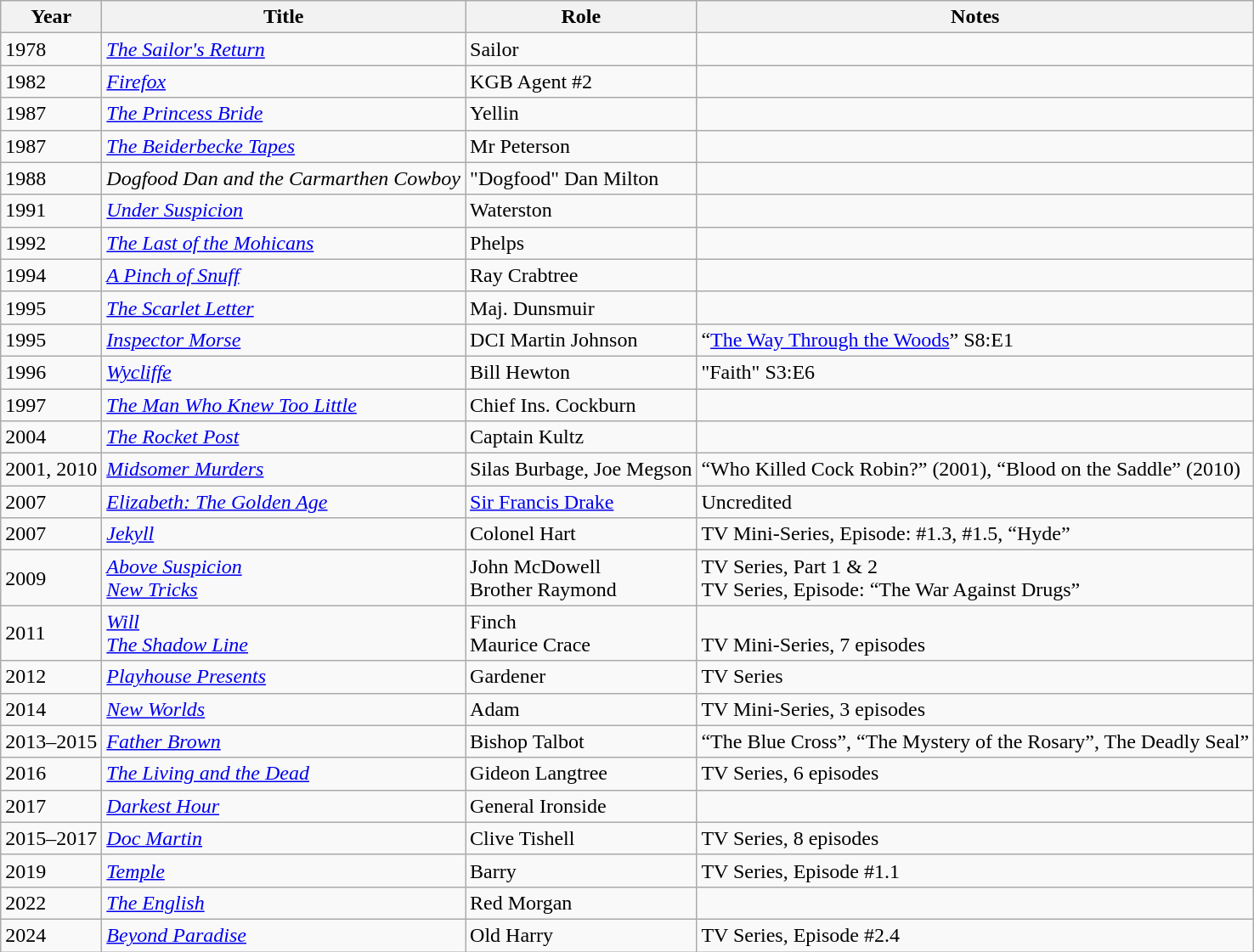<table class="wikitable">
<tr>
<th>Year</th>
<th>Title</th>
<th>Role</th>
<th>Notes</th>
</tr>
<tr>
<td>1978</td>
<td><em><a href='#'>The Sailor's Return</a></em></td>
<td>Sailor</td>
<td></td>
</tr>
<tr>
<td>1982</td>
<td><em><a href='#'>Firefox</a></em></td>
<td>KGB Agent #2</td>
<td></td>
</tr>
<tr>
<td>1987</td>
<td><em><a href='#'>The Princess Bride</a></em></td>
<td>Yellin</td>
<td></td>
</tr>
<tr>
<td>1987</td>
<td><em><a href='#'>The Beiderbecke Tapes</a></em></td>
<td>Mr Peterson</td>
<td></td>
</tr>
<tr>
<td>1988</td>
<td><em>Dogfood Dan and the Carmarthen Cowboy</em></td>
<td>"Dogfood" Dan Milton</td>
<td></td>
</tr>
<tr>
<td>1991</td>
<td><em><a href='#'>Under Suspicion</a></em></td>
<td>Waterston</td>
<td></td>
</tr>
<tr>
<td>1992</td>
<td><em><a href='#'>The Last of the Mohicans</a></em></td>
<td>Phelps</td>
<td></td>
</tr>
<tr>
<td>1994</td>
<td><em><a href='#'>A Pinch of Snuff</a></em></td>
<td>Ray Crabtree</td>
<td></td>
</tr>
<tr>
<td>1995</td>
<td><em><a href='#'>The Scarlet Letter</a></em></td>
<td>Maj. Dunsmuir</td>
<td></td>
</tr>
<tr>
<td>1995</td>
<td><em><a href='#'>Inspector Morse</a></em></td>
<td>DCI Martin Johnson</td>
<td>“<a href='#'>The Way Through the Woods</a>” S8:E1</td>
</tr>
<tr>
<td>1996</td>
<td><em><a href='#'>Wycliffe</a></em></td>
<td>Bill Hewton</td>
<td>"Faith" S3:E6</td>
</tr>
<tr>
<td>1997</td>
<td><em><a href='#'>The Man Who Knew Too Little</a></em></td>
<td>Chief Ins. Cockburn</td>
<td></td>
</tr>
<tr>
<td>2004</td>
<td><em><a href='#'>The Rocket Post</a></em></td>
<td>Captain Kultz</td>
<td></td>
</tr>
<tr>
<td>2001, 2010</td>
<td><em><a href='#'>Midsomer Murders</a></em></td>
<td>Silas Burbage, Joe Megson</td>
<td>“Who Killed Cock Robin?” (2001), “Blood on the Saddle” (2010)</td>
</tr>
<tr>
<td>2007</td>
<td><em><a href='#'>Elizabeth: The Golden Age</a></em></td>
<td><a href='#'>Sir Francis Drake</a></td>
<td>Uncredited</td>
</tr>
<tr>
<td>2007</td>
<td><em><a href='#'>Jekyll</a></em></td>
<td>Colonel Hart</td>
<td>TV Mini-Series, Episode: #1.3, #1.5, “Hyde”</td>
</tr>
<tr>
<td>2009</td>
<td><em><a href='#'>Above Suspicion</a></em><br><em><a href='#'>New Tricks</a></em></td>
<td>John McDowell<br>Brother Raymond</td>
<td>TV Series, Part 1 & 2<br>TV Series, Episode: “The War Against Drugs”</td>
</tr>
<tr>
<td>2011</td>
<td><em><a href='#'>Will</a></em><br><em><a href='#'>The Shadow Line</a></em></td>
<td>Finch<br>Maurice Crace</td>
<td><br>TV Mini-Series, 7 episodes</td>
</tr>
<tr>
<td>2012</td>
<td><em><a href='#'>Playhouse Presents</a></em></td>
<td>Gardener</td>
<td>TV Series</td>
</tr>
<tr>
<td>2014</td>
<td><em><a href='#'>New Worlds</a></em></td>
<td>Adam</td>
<td>TV Mini-Series, 3 episodes</td>
</tr>
<tr>
<td>2013–2015</td>
<td><em><a href='#'>Father Brown</a></em></td>
<td>Bishop Talbot</td>
<td>“The Blue Cross”, “The Mystery of the Rosary”, The Deadly Seal”</td>
</tr>
<tr>
<td>2016</td>
<td><em><a href='#'>The Living and the Dead</a></em></td>
<td>Gideon Langtree</td>
<td>TV Series, 6 episodes</td>
</tr>
<tr>
<td>2017</td>
<td><em><a href='#'>Darkest Hour</a></em></td>
<td>General Ironside</td>
<td></td>
</tr>
<tr>
<td>2015–2017</td>
<td><em><a href='#'>Doc Martin</a></em></td>
<td>Clive Tishell</td>
<td>TV Series, 8 episodes</td>
</tr>
<tr>
<td>2019</td>
<td><em><a href='#'>Temple</a></em></td>
<td>Barry</td>
<td>TV Series, Episode #1.1</td>
</tr>
<tr>
<td>2022</td>
<td><em><a href='#'>The English</a></em></td>
<td>Red Morgan</td>
<td></td>
</tr>
<tr>
<td>2024</td>
<td><em><a href='#'>Beyond Paradise</a></em></td>
<td>Old Harry</td>
<td>TV Series, Episode #2.4</td>
</tr>
</table>
